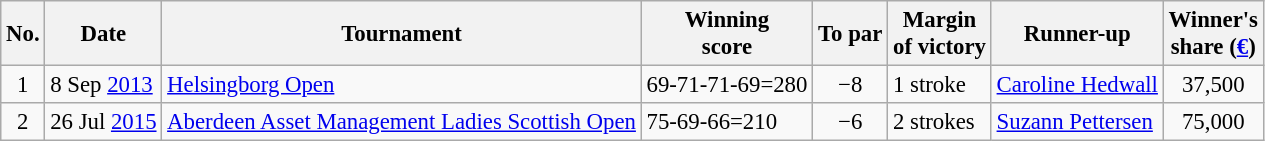<table class="wikitable" style="font-size:95%;">
<tr>
<th>No.</th>
<th>Date</th>
<th>Tournament</th>
<th>Winning<br>score</th>
<th>To par</th>
<th>Margin<br>of victory</th>
<th>Runner-up</th>
<th>Winner's<br>share (<a href='#'>€</a>)</th>
</tr>
<tr>
<td align=center>1</td>
<td>8 Sep <a href='#'>2013</a></td>
<td><a href='#'>Helsingborg Open</a></td>
<td>69-71-71-69=280</td>
<td align=center>−8</td>
<td>1 stroke</td>
<td> <a href='#'>Caroline Hedwall</a></td>
<td align=center>37,500</td>
</tr>
<tr>
<td align=center>2</td>
<td>26 Jul <a href='#'>2015</a></td>
<td><a href='#'>Aberdeen Asset Management Ladies Scottish Open</a></td>
<td>75-69-66=210</td>
<td align=center>−6</td>
<td>2 strokes</td>
<td> <a href='#'>Suzann Pettersen</a></td>
<td align=center>75,000</td>
</tr>
</table>
